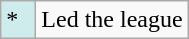<table class="wikitable">
<tr>
<td style="background:#CFECEC; width:1em">*</td>
<td>Led the league</td>
</tr>
</table>
